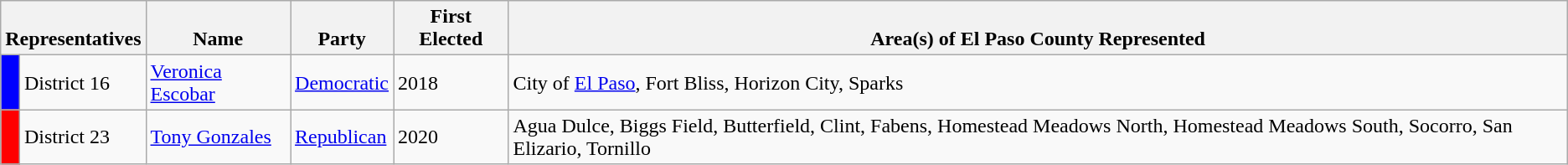<table class="wikitable">
<tr>
<th colspan="2" style="text-align:center; vertical-align:bottom;"><strong>Representatives</strong></th>
<th style="text-align:center; vertical-align:bottom;"><strong>Name</strong></th>
<th style="text-align:center; vertical-align:bottom;"><strong>Party</strong></th>
<th style="text-align:center; vertical-align:bottom;"><strong>First Elected</strong></th>
<th style="text-align:center; vertical-align:bottom;"><strong>Area(s) of El Paso County Represented</strong></th>
</tr>
<tr>
<td style="background:blue;"> </td>
<td>District 16</td>
<td><a href='#'>Veronica Escobar</a></td>
<td><a href='#'>Democratic</a></td>
<td>2018</td>
<td>City of <a href='#'>El Paso</a>, Fort Bliss, Horizon City, Sparks</td>
</tr>
<tr>
<td style="background:red;"> </td>
<td>District 23</td>
<td><a href='#'>Tony Gonzales</a></td>
<td><a href='#'>Republican</a></td>
<td>2020</td>
<td>Agua Dulce, Biggs Field, Butterfield, Clint, Fabens, Homestead Meadows North, Homestead Meadows South, Socorro, San Elizario, Tornillo</td>
</tr>
</table>
